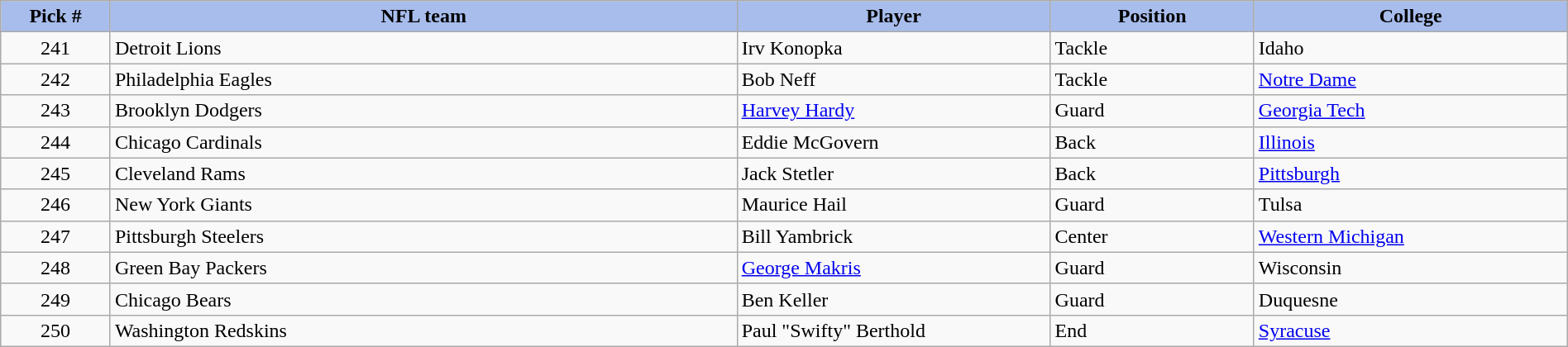<table class="wikitable sortable sortable" style="width: 100%">
<tr>
<th style="background:#A8BDEC;" width=7%>Pick #</th>
<th width=40% style="background:#A8BDEC;">NFL team</th>
<th width=20% style="background:#A8BDEC;">Player</th>
<th width=13% style="background:#A8BDEC;">Position</th>
<th style="background:#A8BDEC;">College</th>
</tr>
<tr>
<td align=center>241</td>
<td>Detroit Lions</td>
<td>Irv Konopka</td>
<td>Tackle</td>
<td>Idaho</td>
</tr>
<tr>
<td align=center>242</td>
<td>Philadelphia Eagles</td>
<td>Bob Neff</td>
<td>Tackle</td>
<td><a href='#'>Notre Dame</a></td>
</tr>
<tr>
<td align=center>243</td>
<td>Brooklyn Dodgers</td>
<td><a href='#'>Harvey Hardy</a></td>
<td>Guard</td>
<td><a href='#'>Georgia Tech</a></td>
</tr>
<tr>
<td align=center>244</td>
<td>Chicago Cardinals</td>
<td>Eddie McGovern</td>
<td>Back</td>
<td><a href='#'>Illinois</a></td>
</tr>
<tr>
<td align=center>245</td>
<td>Cleveland Rams</td>
<td>Jack Stetler</td>
<td>Back</td>
<td><a href='#'>Pittsburgh</a></td>
</tr>
<tr>
<td align=center>246</td>
<td>New York Giants</td>
<td>Maurice Hail</td>
<td>Guard</td>
<td>Tulsa</td>
</tr>
<tr>
<td align=center>247</td>
<td>Pittsburgh Steelers</td>
<td>Bill Yambrick</td>
<td>Center</td>
<td><a href='#'>Western Michigan</a></td>
</tr>
<tr>
<td align=center>248</td>
<td>Green Bay Packers</td>
<td><a href='#'>George Makris</a></td>
<td>Guard</td>
<td>Wisconsin</td>
</tr>
<tr>
<td align=center>249</td>
<td>Chicago Bears</td>
<td>Ben Keller</td>
<td>Guard</td>
<td>Duquesne</td>
</tr>
<tr>
<td align=center>250</td>
<td>Washington Redskins</td>
<td>Paul "Swifty" Berthold</td>
<td>End</td>
<td><a href='#'>Syracuse</a></td>
</tr>
</table>
